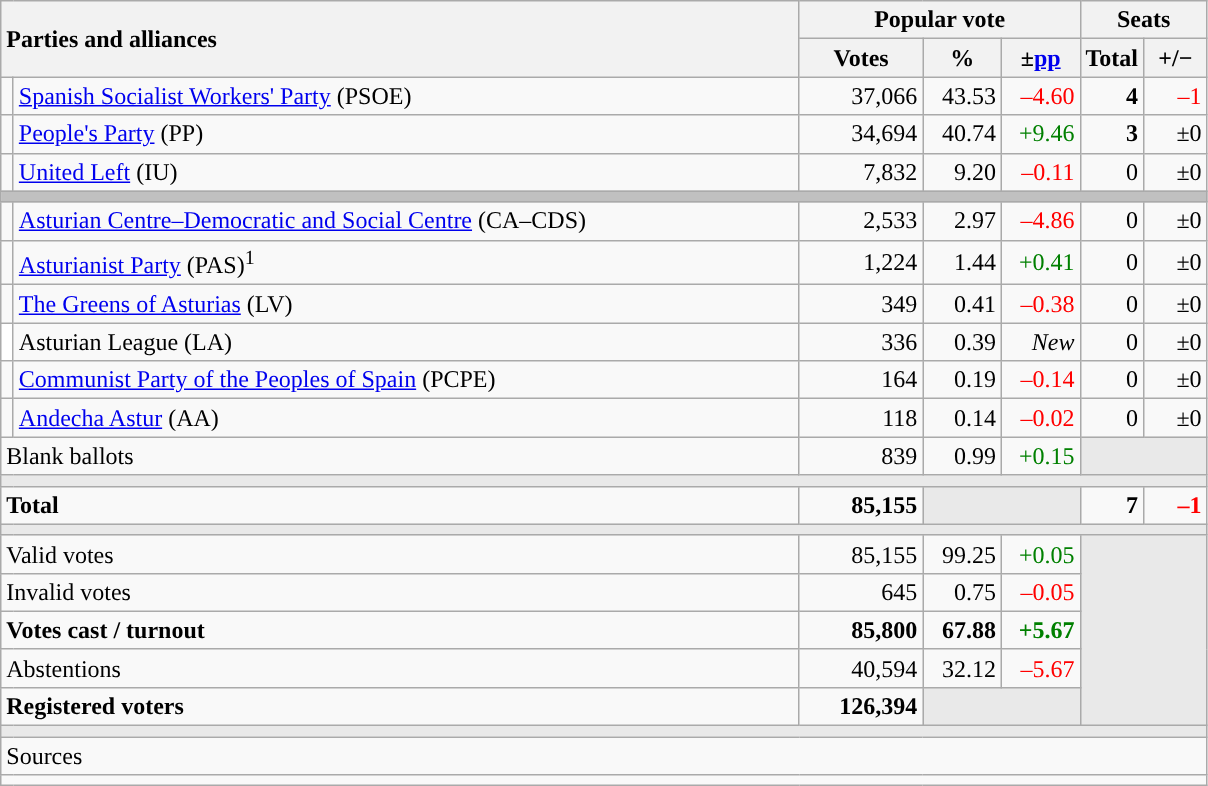<table class="wikitable" style="text-align:right;">
<tr>
<th style="text-align:left;" rowspan="2" colspan="2" width="525">Parties and alliances</th>
<th colspan="3">Popular vote</th>
<th colspan="2">Seats</th>
</tr>
<tr>
<th width="75">Votes</th>
<th width="45">%</th>
<th width="45">±<a href='#'>pp</a></th>
<th width="35">Total</th>
<th width="35">+/−</th>
</tr>
<tr>
<td width="1" style="color:inherit;background:"></td>
<td align="left"><a href='#'>Spanish Socialist Workers' Party</a> (PSOE)</td>
<td>37,066</td>
<td>43.53</td>
<td style="color:red;">–4.60</td>
<td><strong>4</strong></td>
<td style="color:red;">–1</td>
</tr>
<tr>
<td style="color:inherit;background:"></td>
<td align="left"><a href='#'>People's Party</a> (PP)</td>
<td>34,694</td>
<td>40.74</td>
<td style="color:green;">+9.46</td>
<td><strong>3</strong></td>
<td>±0</td>
</tr>
<tr>
<td style="color:inherit;background:"></td>
<td align="left"><a href='#'>United Left</a> (IU)</td>
<td>7,832</td>
<td>9.20</td>
<td style="color:red;">–0.11</td>
<td>0</td>
<td>±0</td>
</tr>
<tr>
<td colspan="7" bgcolor="#C0C0C0"></td>
</tr>
<tr>
<td style="color:inherit;background:"></td>
<td align="left"><a href='#'>Asturian Centre–Democratic and Social Centre</a> (CA–CDS)</td>
<td>2,533</td>
<td>2.97</td>
<td style="color:red;">–4.86</td>
<td>0</td>
<td>±0</td>
</tr>
<tr>
<td style="color:inherit;background:"></td>
<td align="left"><a href='#'>Asturianist Party</a> (PAS)<sup>1</sup></td>
<td>1,224</td>
<td>1.44</td>
<td style="color:green;">+0.41</td>
<td>0</td>
<td>±0</td>
</tr>
<tr>
<td style="color:inherit;background:"></td>
<td align="left"><a href='#'>The Greens of Asturias</a> (LV)</td>
<td>349</td>
<td>0.41</td>
<td style="color:red;">–0.38</td>
<td>0</td>
<td>±0</td>
</tr>
<tr>
<td bgcolor="white"></td>
<td align="left">Asturian League (LA)</td>
<td>336</td>
<td>0.39</td>
<td><em>New</em></td>
<td>0</td>
<td>±0</td>
</tr>
<tr>
<td style="color:inherit;background:"></td>
<td align="left"><a href='#'>Communist Party of the Peoples of Spain</a> (PCPE)</td>
<td>164</td>
<td>0.19</td>
<td style="color:red;">–0.14</td>
<td>0</td>
<td>±0</td>
</tr>
<tr>
<td style="color:inherit;background:"></td>
<td align="left"><a href='#'>Andecha Astur</a> (AA)</td>
<td>118</td>
<td>0.14</td>
<td style="color:red;">–0.02</td>
<td>0</td>
<td>±0</td>
</tr>
<tr>
<td align="left" colspan="2">Blank ballots</td>
<td>839</td>
<td>0.99</td>
<td style="color:green;">+0.15</td>
<td bgcolor="#E9E9E9" colspan="2"></td>
</tr>
<tr>
<td colspan="7" bgcolor="#E9E9E9"></td>
</tr>
<tr style="font-weight:bold;">
<td align="left" colspan="2">Total</td>
<td>85,155</td>
<td bgcolor="#E9E9E9" colspan="2"></td>
<td>7</td>
<td style="color:red;">–1</td>
</tr>
<tr>
<td colspan="7" bgcolor="#E9E9E9"></td>
</tr>
<tr>
<td align="left" colspan="2">Valid votes</td>
<td>85,155</td>
<td>99.25</td>
<td style="color:green;">+0.05</td>
<td bgcolor="#E9E9E9" colspan="2" rowspan="5"></td>
</tr>
<tr>
<td align="left" colspan="2">Invalid votes</td>
<td>645</td>
<td>0.75</td>
<td style="color:red;">–0.05</td>
</tr>
<tr style="font-weight:bold;">
<td align="left" colspan="2">Votes cast / turnout</td>
<td>85,800</td>
<td>67.88</td>
<td style="color:green;">+5.67</td>
</tr>
<tr>
<td align="left" colspan="2">Abstentions</td>
<td>40,594</td>
<td>32.12</td>
<td style="color:red;">–5.67</td>
</tr>
<tr style="font-weight:bold;">
<td align="left" colspan="2">Registered voters</td>
<td>126,394</td>
<td bgcolor="#E9E9E9" colspan="2"></td>
</tr>
<tr>
<td colspan="7" bgcolor="#E9E9E9"></td>
</tr>
<tr>
<td align="left" colspan="7">Sources</td>
</tr>
<tr>
<td colspan="7" style="text-align:left; max-width:790px;"></td>
</tr>
</table>
